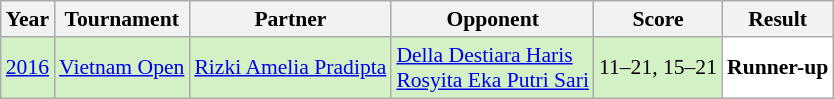<table class="sortable wikitable" style="font-size: 90%">
<tr>
<th>Year</th>
<th>Tournament</th>
<th>Partner</th>
<th>Opponent</th>
<th>Score</th>
<th>Result</th>
</tr>
<tr style="background:#D4F1C5">
<td align="center"><a href='#'>2016</a></td>
<td align="left"><a href='#'>Vietnam Open</a></td>
<td align="left"> <a href='#'>Rizki Amelia Pradipta</a></td>
<td align="left"> <a href='#'>Della Destiara Haris</a><br> <a href='#'>Rosyita Eka Putri Sari</a></td>
<td align="left">11–21, 15–21</td>
<td style="text-align:left; background:white"> <strong>Runner-up</strong></td>
</tr>
</table>
